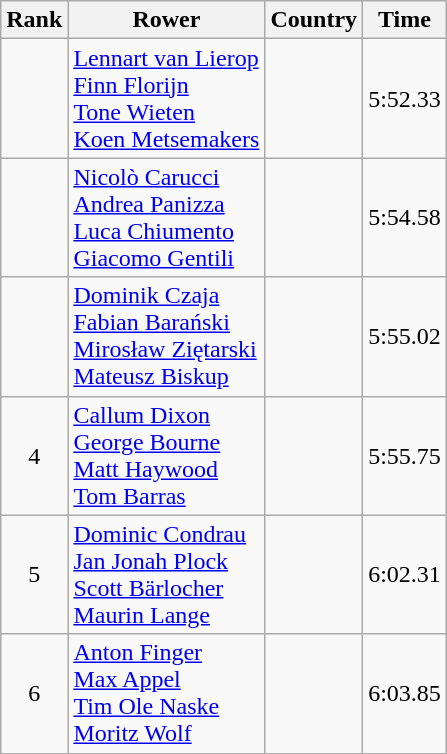<table class="wikitable" style="text-align:center">
<tr>
<th>Rank</th>
<th>Rower</th>
<th>Country</th>
<th>Time</th>
</tr>
<tr>
<td></td>
<td align="left"><a href='#'>Lennart van Lierop</a><br><a href='#'>Finn Florijn</a><br><a href='#'>Tone Wieten</a><br><a href='#'>Koen Metsemakers</a></td>
<td align="left"></td>
<td>5:52.33</td>
</tr>
<tr>
<td></td>
<td align="left"><a href='#'>Nicolò Carucci</a><br><a href='#'>Andrea Panizza</a><br><a href='#'>Luca Chiumento</a><br><a href='#'>Giacomo Gentili</a></td>
<td align="left"></td>
<td>5:54.58</td>
</tr>
<tr>
<td></td>
<td align="left"><a href='#'>Dominik Czaja</a><br><a href='#'>Fabian Barański</a><br><a href='#'>Mirosław Ziętarski</a><br><a href='#'>Mateusz Biskup</a></td>
<td align="left"></td>
<td>5:55.02</td>
</tr>
<tr>
<td>4</td>
<td align="left"><a href='#'>Callum Dixon</a><br><a href='#'>George Bourne</a><br><a href='#'>Matt Haywood</a><br><a href='#'>Tom Barras</a></td>
<td align="left"></td>
<td>5:55.75</td>
</tr>
<tr>
<td>5</td>
<td align="left"><a href='#'>Dominic Condrau</a><br><a href='#'>Jan Jonah Plock</a><br><a href='#'>Scott Bärlocher</a><br><a href='#'>Maurin Lange</a></td>
<td align="left"></td>
<td>6:02.31</td>
</tr>
<tr>
<td>6</td>
<td align="left"><a href='#'>Anton Finger</a><br><a href='#'>Max Appel</a><br><a href='#'>Tim Ole Naske </a><br><a href='#'>Moritz Wolf</a></td>
<td align="left"></td>
<td>6:03.85</td>
</tr>
</table>
